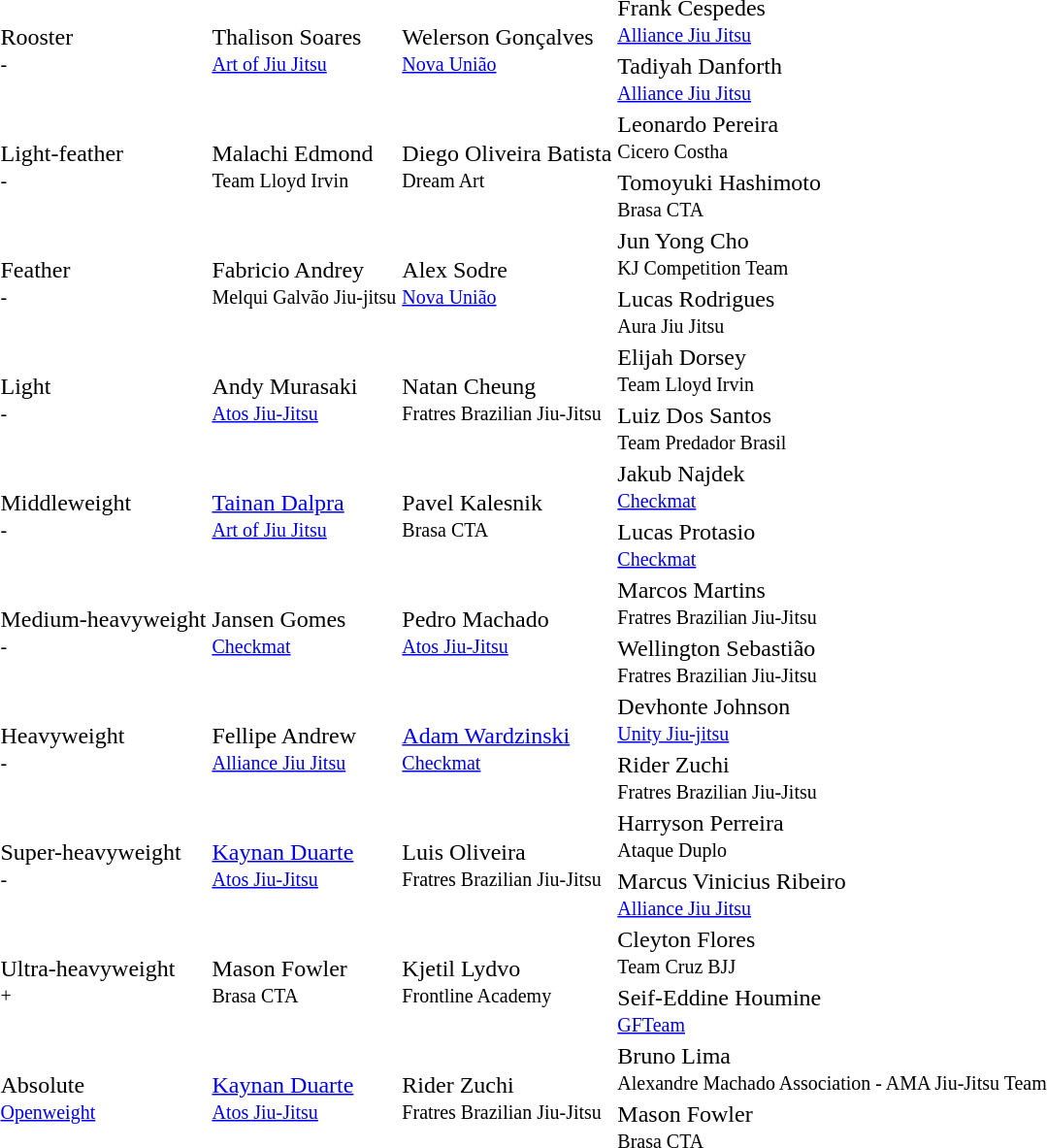<table>
<tr>
<td rowspan=2>Rooster<br><small>-</small></td>
<td rowspan=2> Thalison Soares<br><small><a href='#'>Art of Jiu Jitsu</a></small></td>
<td rowspan=2> Welerson Gonçalves<br><small><a href='#'>Nova União</a></small></td>
<td> Frank Cespedes <br><small><a href='#'>Alliance Jiu Jitsu</a></small></td>
</tr>
<tr>
<td> Tadiyah Danforth <br><small><a href='#'>Alliance Jiu Jitsu</a></small></td>
</tr>
<tr>
<td rowspan=2>Light-feather<br><small>-</small></td>
<td rowspan=2> Malachi Edmond<br><small>Team Lloyd Irvin</small></td>
<td rowspan=2> Diego Oliveira Batista<br><small>Dream Art</small></td>
<td> Leonardo Pereira<br><small>Cicero Costha</small></td>
</tr>
<tr>
<td> Tomoyuki Hashimoto<br><small>Brasa CTA</small></td>
</tr>
<tr>
<td rowspan=2>Feather<br><small>-</small></td>
<td rowspan=2> Fabricio Andrey<br><small>Melqui Galvão Jiu-jitsu</small></td>
<td rowspan=2> Alex Sodre <br><small><a href='#'>Nova União</a></small></td>
<td> Jun Yong Cho<br><small>KJ Competition Team</small></td>
</tr>
<tr>
<td> Lucas Rodrigues<br><small>Aura Jiu Jitsu</small></td>
</tr>
<tr>
<td rowspan=2>Light<br><small>-</small></td>
<td rowspan=2> Andy Murasaki<br><small><a href='#'>Atos Jiu-Jitsu</a></small></td>
<td rowspan=2> Natan Cheung <br><small>Fratres Brazilian Jiu-Jitsu</small></td>
<td> Elijah Dorsey<br><small>Team Lloyd Irvin</small></td>
</tr>
<tr>
<td> Luiz Dos Santos<br><small>Team Predador Brasil</small></td>
</tr>
<tr>
<td rowspan=2>Middleweight<br><small>-</small></td>
<td rowspan=2> <a href='#'>Tainan Dalpra</a><br><small><a href='#'>Art of Jiu Jitsu</a></small></td>
<td rowspan=2> Pavel Kalesnik <br><small>Brasa CTA</small></td>
<td> Jakub Najdek<br><small><a href='#'>Checkmat</a></small></td>
</tr>
<tr>
<td> Lucas Protasio<br><small><a href='#'>Checkmat</a></small></td>
</tr>
<tr>
<td rowspan=2>Medium-heavyweight<br><small>-</small></td>
<td rowspan=2> Jansen Gomes<br><small><a href='#'>Checkmat</a></small></td>
<td rowspan=2> Pedro Machado <br><small><a href='#'>Atos Jiu-Jitsu</a></small></td>
<td> Marcos Martins<br><small>Fratres Brazilian Jiu-Jitsu</small></td>
</tr>
<tr>
<td> Wellington Sebastião<br><small>Fratres Brazilian Jiu-Jitsu</small></td>
</tr>
<tr>
<td rowspan=2>Heavyweight<br><small>-</small></td>
<td rowspan=2> Fellipe Andrew<br><small><a href='#'>Alliance Jiu Jitsu</a></small></td>
<td rowspan=2> <a href='#'>Adam Wardzinski</a> <br><small><a href='#'>Checkmat</a></small></td>
<td> Devhonte Johnson<br><small><a href='#'>Unity Jiu-jitsu</a></small></td>
</tr>
<tr>
<td> Rider Zuchi<br><small>Fratres Brazilian Jiu-Jitsu</small></td>
</tr>
<tr>
<td rowspan=2>Super-heavyweight<br><small>-</small></td>
<td rowspan=2> <a href='#'>Kaynan Duarte</a><br><small><a href='#'>Atos Jiu-Jitsu</a></small></td>
<td rowspan=2> Luis Oliveira <br><small>Fratres Brazilian Jiu-Jitsu</small></td>
<td> Harryson Perreira<br><small>Ataque Duplo</small></td>
</tr>
<tr>
<td> Marcus Vinicius Ribeiro<br><small><a href='#'>Alliance Jiu Jitsu</a></small></td>
</tr>
<tr>
<td rowspan=2>Ultra-heavyweight<br><small>+</small></td>
<td rowspan=2> Mason Fowler<br><small>Brasa CTA</small></td>
<td rowspan=2> Kjetil Lydvo<br><small>Frontline Academy</small></td>
<td> Cleyton Flores<br><small>Team Cruz BJJ</small></td>
</tr>
<tr>
<td> Seif-Eddine Houmine<br><small><a href='#'>GFTeam</a></small></td>
</tr>
<tr>
<td rowspan=2>Absolute<br><small><a href='#'>Openweight</a></small></td>
<td rowspan=2> <a href='#'>Kaynan Duarte</a><br><small><a href='#'>Atos Jiu-Jitsu</a></small></td>
<td rowspan=2> Rider Zuchi<br><small>Fratres Brazilian Jiu-Jitsu</small></td>
<td> Bruno Lima<br><small>Alexandre Machado Association - AMA Jiu-Jitsu Team</small></td>
</tr>
<tr>
<td> Mason Fowler<br><small>Brasa CTA</small></td>
</tr>
<tr>
</tr>
</table>
